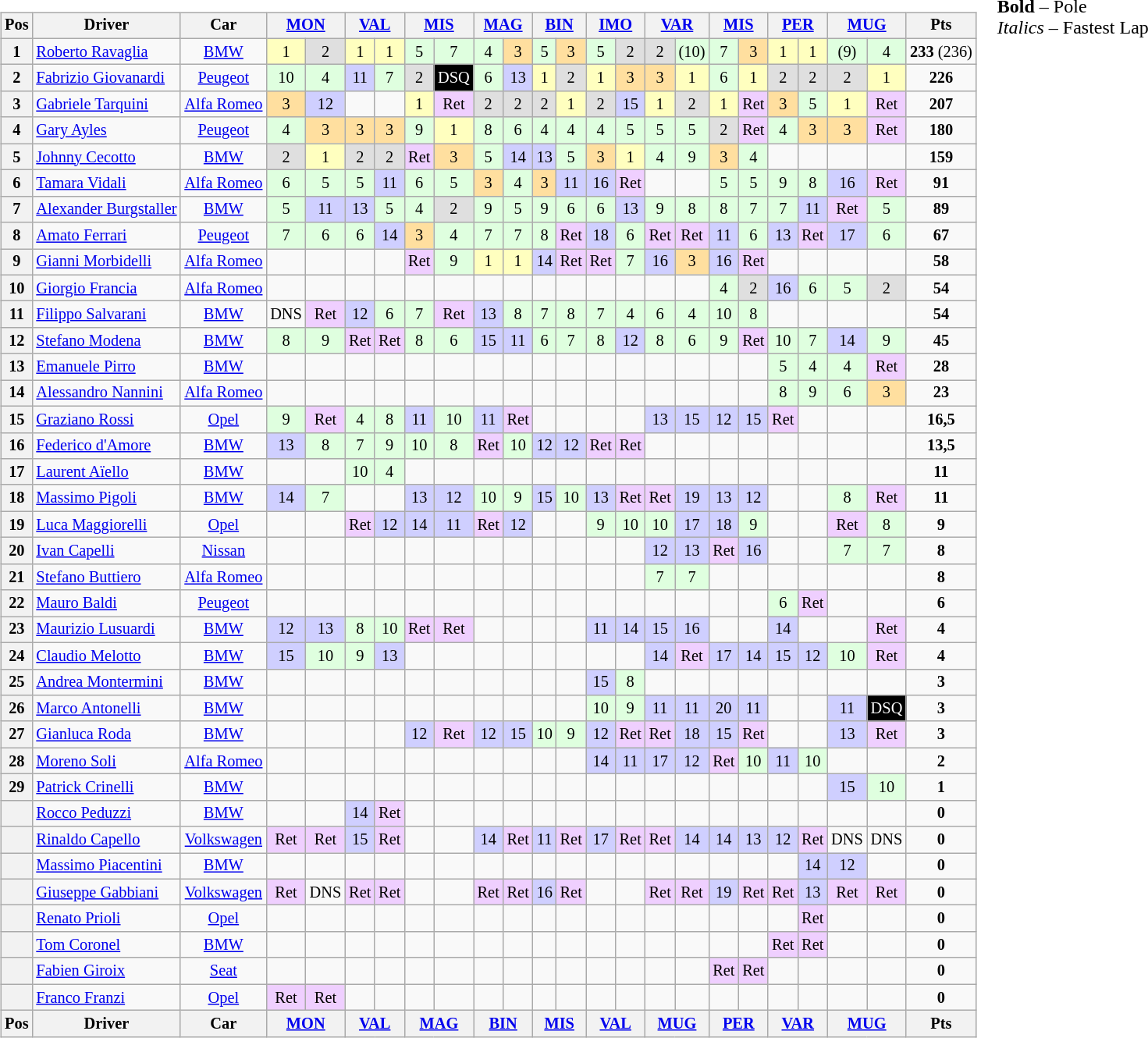<table>
<tr>
<td valign="top"><br><table align="left"| class="wikitable" style="font-size: 85%; text-align: center">
<tr valign="top">
<th valign="middle">Pos</th>
<th valign="middle">Driver</th>
<th valign="middle">Car</th>
<th colspan=2><a href='#'>MON</a><br></th>
<th colspan=2><a href='#'>VAL</a><br></th>
<th colspan=2><a href='#'>MIS</a><br></th>
<th colspan=2><a href='#'>MAG</a><br></th>
<th colspan=2><a href='#'>BIN</a><br></th>
<th colspan=2><a href='#'>IMO</a><br></th>
<th colspan=2><a href='#'>VAR</a><br></th>
<th colspan=2><a href='#'>MIS</a><br></th>
<th colspan=2><a href='#'>PER</a><br></th>
<th colspan=2><a href='#'>MUG</a><br></th>
<th valign="middle"> Pts </th>
</tr>
<tr>
<th>1</th>
<td align="left"> <a href='#'>Roberto Ravaglia</a></td>
<td><a href='#'>BMW</a></td>
<td style="background:#ffffbf;">1</td>
<td style="background:#dfdfdf;">2</td>
<td style="background:#ffffbf;">1</td>
<td style="background:#ffffbf;">1</td>
<td style="background:#dfffdf;">5</td>
<td style="background:#dfffdf;">7</td>
<td style="background:#dfffdf;">4</td>
<td style="background:#ffdf9f;">3</td>
<td style="background:#dfffdf;">5</td>
<td style="background:#ffdf9f;">3</td>
<td style="background:#dfffdf;">5</td>
<td style="background:#dfdfdf;">2</td>
<td style="background:#dfdfdf;">2</td>
<td style="background:#dfffdf;">(10)</td>
<td style="background:#dfffdf;">7</td>
<td style="background:#ffdf9f;">3</td>
<td style="background:#ffffbf;">1</td>
<td style="background:#ffffbf;">1</td>
<td style="background:#dfffdf;">(9)</td>
<td style="background:#dfffdf;">4</td>
<td align="center"><strong>233</strong> (236)</td>
</tr>
<tr>
<th>2</th>
<td align="left"> <a href='#'>Fabrizio Giovanardi</a></td>
<td><a href='#'>Peugeot</a></td>
<td style="background:#dfffdf;">10</td>
<td style="background:#dfffdf;">4</td>
<td style="background:#CFCFFF;">11</td>
<td style="background:#dfffdf;">7</td>
<td style="background:#dfdfdf;">2</td>
<td style="background:#000000; color:white;">DSQ</td>
<td style="background:#dfffdf;">6</td>
<td style="background:#CFCFFF;">13</td>
<td style="background:#ffffbf;">1</td>
<td style="background:#dfdfdf;">2</td>
<td style="background:#ffffbf;">1</td>
<td style="background:#ffdf9f;">3</td>
<td style="background:#ffdf9f;">3</td>
<td style="background:#ffffbf;">1</td>
<td style="background:#dfffdf;">6</td>
<td style="background:#ffffbf;">1</td>
<td style="background:#dfdfdf;">2</td>
<td style="background:#dfdfdf;">2</td>
<td style="background:#dfdfdf;">2</td>
<td style="background:#ffffbf;">1</td>
<td align="center"><strong>226</strong></td>
</tr>
<tr>
<th>3</th>
<td align="left"> <a href='#'>Gabriele Tarquini</a></td>
<td><a href='#'>Alfa Romeo</a></td>
<td style="background:#ffdf9f;">3</td>
<td style="background:#CFCFFF;">12</td>
<td></td>
<td></td>
<td style="background:#ffffbf;">1</td>
<td style="background:#efcfff;">Ret</td>
<td style="background:#dfdfdf;">2</td>
<td style="background:#dfdfdf;">2</td>
<td style="background:#dfdfdf;">2</td>
<td style="background:#ffffbf;">1</td>
<td style="background:#dfdfdf;">2</td>
<td style="background:#CFCFFF;">15</td>
<td style="background:#ffffbf;">1</td>
<td style="background:#dfdfdf;">2</td>
<td style="background:#ffffbf;">1</td>
<td style="background:#efcfff;">Ret</td>
<td style="background:#ffdf9f;">3</td>
<td style="background:#dfffdf;">5</td>
<td style="background:#ffffbf;">1</td>
<td style="background:#efcfff;">Ret</td>
<td align="center"><strong>207</strong></td>
</tr>
<tr>
<th>4</th>
<td align="left"> <a href='#'>Gary Ayles</a></td>
<td><a href='#'>Peugeot</a></td>
<td style="background:#dfffdf;">4</td>
<td style="background:#ffdf9f;">3</td>
<td style="background:#ffdf9f;">3</td>
<td style="background:#ffdf9f;">3</td>
<td style="background:#dfffdf;">9</td>
<td style="background:#ffffbf;">1</td>
<td style="background:#dfffdf;">8</td>
<td style="background:#dfffdf;">6</td>
<td style="background:#dfffdf;">4</td>
<td style="background:#dfffdf;">4</td>
<td style="background:#dfffdf;">4</td>
<td style="background:#dfffdf;">5</td>
<td style="background:#dfffdf;">5</td>
<td style="background:#dfffdf;">5</td>
<td style="background:#dfdfdf;">2</td>
<td style="background:#efcfff;">Ret</td>
<td style="background:#dfffdf;">4</td>
<td style="background:#ffdf9f;">3</td>
<td style="background:#ffdf9f;">3</td>
<td style="background:#efcfff;">Ret</td>
<td><strong>180</strong></td>
</tr>
<tr>
<th>5</th>
<td align="left"> <a href='#'>Johnny Cecotto</a></td>
<td><a href='#'>BMW</a></td>
<td style="background:#dfdfdf;">2</td>
<td style="background:#ffffbf;">1</td>
<td style="background:#dfdfdf;">2</td>
<td style="background:#dfdfdf;">2</td>
<td style="background:#efcfff;">Ret</td>
<td style="background:#ffdf9f;">3</td>
<td style="background:#dfffdf;">5</td>
<td style="background:#CFCFFF;">14</td>
<td style="background:#CFCFFF;">13</td>
<td style="background:#dfffdf;">5</td>
<td style="background:#ffdf9f;">3</td>
<td style="background:#ffffbf;">1</td>
<td style="background:#dfffdf;">4</td>
<td style="background:#dfffdf;">9</td>
<td style="background:#ffdf9f;">3</td>
<td style="background:#dfffdf;">4</td>
<td></td>
<td></td>
<td></td>
<td></td>
<td align="center"><strong>159</strong></td>
</tr>
<tr>
<th>6</th>
<td align="left"> <a href='#'>Tamara Vidali</a></td>
<td><a href='#'>Alfa Romeo</a></td>
<td style="background:#dfffdf;">6</td>
<td style="background:#dfffdf;">5</td>
<td style="background:#dfffdf;">5</td>
<td style="background:#CFCFFF;">11</td>
<td style="background:#dfffdf;">6</td>
<td style="background:#dfffdf;">5</td>
<td style="background:#ffdf9f;">3</td>
<td style="background:#dfffdf;">4</td>
<td style="background:#ffdf9f;">3</td>
<td style="background:#CFCFFF;">11</td>
<td style="background:#CFCFFF;">16</td>
<td style="background:#efcfff;">Ret</td>
<td></td>
<td></td>
<td style="background:#dfffdf;">5</td>
<td style="background:#dfffdf;">5</td>
<td style="background:#dfffdf;">9</td>
<td style="background:#dfffdf;">8</td>
<td style="background:#CFCFFF;">16</td>
<td style="background:#efcfff;">Ret</td>
<td align="center"><strong>91</strong></td>
</tr>
<tr>
<th>7</th>
<td align="left"> <a href='#'> Alexander Burgstaller</a></td>
<td><a href='#'>BMW</a></td>
<td style="background:#dfffdf;">5</td>
<td style="background:#CFCFFF;">11</td>
<td style="background:#CFCFFF;">13</td>
<td style="background:#dfffdf;">5</td>
<td style="background:#dfffdf;">4</td>
<td style="background:#dfdfdf;">2</td>
<td style="background:#dfffdf;">9</td>
<td style="background:#dfffdf;">5</td>
<td style="background:#dfffdf;">9</td>
<td style="background:#dfffdf;">6</td>
<td style="background:#dfffdf;">6</td>
<td style="background:#CFCFFF;">13</td>
<td style="background:#dfffdf;">9</td>
<td style="background:#dfffdf;">8</td>
<td style="background:#dfffdf;">8</td>
<td style="background:#dfffdf;">7</td>
<td style="background:#dfffdf;">7</td>
<td style="background:#CFCFFF;">11</td>
<td style="background:#efcfff;">Ret</td>
<td style="background:#dfffdf;">5</td>
<td align="center"><strong>89</strong></td>
</tr>
<tr>
<th>8</th>
<td align="left"> <a href='#'>Amato Ferrari</a></td>
<td><a href='#'>Peugeot</a></td>
<td style="background:#dfffdf;">7</td>
<td style="background:#dfffdf;">6</td>
<td style="background:#dfffdf;">6</td>
<td style="background:#CFCFFF;">14</td>
<td style="background:#ffdf9f;">3</td>
<td style="background:#dfffdf;">4</td>
<td style="background:#dfffdf;">7</td>
<td style="background:#dfffdf;">7</td>
<td style="background:#dfffdf;">8</td>
<td style="background:#efcfff;">Ret</td>
<td style="background:#CFCFFF;">18</td>
<td style="background:#dfffdf;">6</td>
<td style="background:#efcfff;">Ret</td>
<td style="background:#efcfff;">Ret</td>
<td style="background:#CFCFFF;">11</td>
<td style="background:#dfffdf;">6</td>
<td style="background:#CFCFFF;">13</td>
<td style="background:#efcfff;">Ret</td>
<td style="background:#CFCFFF;">17</td>
<td style="background:#dfffdf;">6</td>
<td align="center"><strong>67</strong></td>
</tr>
<tr>
<th>9</th>
<td align="left"> <a href='#'>Gianni Morbidelli</a></td>
<td><a href='#'>Alfa Romeo</a></td>
<td></td>
<td></td>
<td></td>
<td></td>
<td style="background:#efcfff;">Ret</td>
<td style="background:#dfffdf;">9</td>
<td style="background:#ffffbf;">1</td>
<td style="background:#ffffbf;">1</td>
<td style="background:#CFCFFF;">14</td>
<td style="background:#efcfff;">Ret</td>
<td style="background:#efcfff;">Ret</td>
<td style="background:#dfffdf;">7</td>
<td style="background:#CFCFFF;">16</td>
<td style="background:#ffdf9f;">3</td>
<td style="background:#CFCFFF;">16</td>
<td style="background:#efcfff;">Ret</td>
<td></td>
<td></td>
<td></td>
<td></td>
<td align="center"><strong>58</strong></td>
</tr>
<tr>
<th>10</th>
<td align="left"> <a href='#'>Giorgio Francia</a></td>
<td><a href='#'>Alfa Romeo</a></td>
<td></td>
<td></td>
<td></td>
<td></td>
<td></td>
<td></td>
<td></td>
<td></td>
<td></td>
<td></td>
<td></td>
<td></td>
<td></td>
<td></td>
<td style="background:#dfffdf;">4</td>
<td style="background:#dfdfdf;">2</td>
<td style="background:#CFCFFF;">16</td>
<td style="background:#dfffdf;">6</td>
<td style="background:#dfffdf;">5</td>
<td style="background:#dfdfdf;">2</td>
<td align="center"><strong>54</strong></td>
</tr>
<tr>
<th>11</th>
<td align="left"> <a href='#'>Filippo Salvarani</a></td>
<td><a href='#'>BMW</a></td>
<td>DNS</td>
<td style="background:#efcfff;">Ret</td>
<td style="background:#CFCFFF;">12</td>
<td style="background:#dfffdf;">6</td>
<td style="background:#dfffdf;">7</td>
<td style="background:#efcfff;">Ret</td>
<td style="background:#CFCFFF;">13</td>
<td style="background:#dfffdf;">8</td>
<td style="background:#dfffdf;">7</td>
<td style="background:#dfffdf;">8</td>
<td style="background:#dfffdf;">7</td>
<td style="background:#dfffdf;">4</td>
<td style="background:#dfffdf;">6</td>
<td style="background:#dfffdf;">4</td>
<td style="background:#dfffdf;">10</td>
<td style="background:#dfffdf;">8</td>
<td></td>
<td></td>
<td></td>
<td></td>
<td align="center"><strong>54</strong></td>
</tr>
<tr>
<th>12</th>
<td align="left"> <a href='#'>Stefano Modena</a></td>
<td><a href='#'>BMW</a></td>
<td style="background:#dfffdf;">8</td>
<td style="background:#dfffdf;">9</td>
<td style="background:#efcfff;">Ret</td>
<td style="background:#efcfff;">Ret</td>
<td style="background:#dfffdf;">8</td>
<td style="background:#dfffdf;">6</td>
<td style="background:#CFCFFF;">15</td>
<td style="background:#CFCFFF;">11</td>
<td style="background:#dfffdf;">6</td>
<td style="background:#dfffdf;">7</td>
<td style="background:#dfffdf;">8</td>
<td style="background:#CFCFFF;">12</td>
<td style="background:#dfffdf;">8</td>
<td style="background:#dfffdf;">6</td>
<td style="background:#dfffdf;">9</td>
<td style="background:#efcfff;">Ret</td>
<td style="background:#dfffdf;">10</td>
<td style="background:#dfffdf;">7</td>
<td style="background:#CFCFFF;">14</td>
<td style="background:#dfffdf;">9</td>
<td align="center"><strong>45</strong></td>
</tr>
<tr>
<th>13</th>
<td align="left"> <a href='#'>Emanuele Pirro</a></td>
<td><a href='#'>BMW</a></td>
<td></td>
<td></td>
<td></td>
<td></td>
<td></td>
<td></td>
<td></td>
<td></td>
<td></td>
<td></td>
<td></td>
<td></td>
<td></td>
<td></td>
<td></td>
<td></td>
<td style="background:#dfffdf;">5</td>
<td style="background:#dfffdf;">4</td>
<td style="background:#dfffdf;">4</td>
<td style="background:#efcfff;">Ret</td>
<td align="center"><strong>28</strong></td>
</tr>
<tr>
<th>14</th>
<td align="left"> <a href='#'>Alessandro Nannini</a></td>
<td><a href='#'>Alfa Romeo</a></td>
<td></td>
<td></td>
<td></td>
<td></td>
<td></td>
<td></td>
<td></td>
<td></td>
<td></td>
<td></td>
<td></td>
<td></td>
<td></td>
<td></td>
<td></td>
<td></td>
<td style="background:#dfffdf;">8</td>
<td style="background:#dfffdf;">9</td>
<td style="background:#dfffdf;">6</td>
<td style="background:#ffdf9f;">3</td>
<td align="center"><strong>23</strong></td>
</tr>
<tr>
<th>15</th>
<td align="left"> <a href='#'>Graziano Rossi</a></td>
<td><a href='#'>Opel</a></td>
<td style="background:#dfffdf;">9</td>
<td style="background:#efcfff;">Ret</td>
<td style="background:#dfffdf;">4</td>
<td style="background:#dfffdf;">8</td>
<td style="background:#CFCFFF;">11</td>
<td style="background:#dfffdf;">10</td>
<td style="background:#CFCFFF;">11</td>
<td style="background:#efcfff;">Ret</td>
<td></td>
<td></td>
<td></td>
<td></td>
<td style="background:#CFCFFF;">13</td>
<td style="background:#CFCFFF;">15</td>
<td style="background:#CFCFFF;">12</td>
<td style="background:#CFCFFF;">15</td>
<td style="background:#efcfff;">Ret</td>
<td></td>
<td></td>
<td></td>
<td align="center"><strong>16,5</strong></td>
</tr>
<tr>
<th>16</th>
<td align="left"> <a href='#'>Federico d'Amore</a></td>
<td><a href='#'>BMW</a></td>
<td style="background:#CFCFFF;">13</td>
<td style="background:#dfffdf;">8</td>
<td style="background:#dfffdf;">7</td>
<td style="background:#dfffdf;">9</td>
<td style="background:#dfffdf;">10</td>
<td style="background:#dfffdf;">8</td>
<td style="background:#efcfff;">Ret</td>
<td style="background:#dfffdf;">10</td>
<td style="background:#CFCFFF;">12</td>
<td style="background:#CFCFFF;">12</td>
<td style="background:#efcfff;">Ret</td>
<td style="background:#efcfff;">Ret</td>
<td></td>
<td></td>
<td></td>
<td></td>
<td></td>
<td></td>
<td></td>
<td></td>
<td align="center"><strong>13,5</strong></td>
</tr>
<tr>
<th>17</th>
<td align="left"> <a href='#'>Laurent Aïello</a></td>
<td><a href='#'>BMW</a></td>
<td></td>
<td></td>
<td style="background:#dfffdf;">10</td>
<td style="background:#dfffdf;">4</td>
<td></td>
<td></td>
<td></td>
<td></td>
<td></td>
<td></td>
<td></td>
<td></td>
<td></td>
<td></td>
<td></td>
<td></td>
<td></td>
<td></td>
<td></td>
<td></td>
<td align="center"><strong>11</strong></td>
</tr>
<tr>
<th>18</th>
<td align="left"> <a href='#'>Massimo Pigoli</a></td>
<td><a href='#'>BMW</a></td>
<td style="background:#CFCFFF;">14</td>
<td style="background:#dfffdf;">7</td>
<td></td>
<td></td>
<td style="background:#CFCFFF;">13</td>
<td style="background:#CFCFFF;">12</td>
<td style="background:#dfffdf;">10</td>
<td style="background:#dfffdf;">9</td>
<td style="background:#CFCFFF;">15</td>
<td style="background:#dfffdf;">10</td>
<td style="background:#CFCFFF;">13</td>
<td style="background:#efcfff;">Ret</td>
<td style="background:#efcfff;">Ret</td>
<td style="background:#CFCFFF;">19</td>
<td style="background:#CFCFFF;">13</td>
<td style="background:#CFCFFF;">12</td>
<td></td>
<td></td>
<td style="background:#dfffdf;">8</td>
<td style="background:#efcfff;">Ret</td>
<td align="center"><strong>11</strong></td>
</tr>
<tr>
<th><strong>19</strong></th>
<td align="left"> <a href='#'>Luca Maggiorelli</a></td>
<td><a href='#'>Opel</a></td>
<td></td>
<td></td>
<td style="background:#efcfff;">Ret</td>
<td style="background:#CFCFFF;">12</td>
<td style="background:#CFCFFF;">14</td>
<td style="background:#CFCFFF;">11</td>
<td style="background:#efcfff;">Ret</td>
<td style="background:#CFCFFF;">12</td>
<td></td>
<td></td>
<td style="background:#dfffdf;">9</td>
<td style="background:#dfffdf;">10</td>
<td style="background:#dfffdf;">10</td>
<td style="background:#CFCFFF;">17</td>
<td style="background:#CFCFFF;">18</td>
<td style="background:#dfffdf;">9</td>
<td></td>
<td></td>
<td style="background:#efcfff;">Ret</td>
<td style="background:#dfffdf;">8</td>
<td align="center"><strong>9</strong></td>
</tr>
<tr>
<th>20</th>
<td align="left"> <a href='#'>Ivan Capelli</a></td>
<td><a href='#'>Nissan</a></td>
<td></td>
<td></td>
<td></td>
<td></td>
<td></td>
<td></td>
<td></td>
<td></td>
<td></td>
<td></td>
<td></td>
<td></td>
<td style="background:#CFCFFF;">12</td>
<td style="background:#CFCFFF;">13</td>
<td style="background:#efcfff;">Ret</td>
<td style="background:#CFCFFF;">16</td>
<td></td>
<td></td>
<td style="background:#dfffdf;">7</td>
<td style="background:#dfffdf;">7</td>
<td align="center"><strong>8</strong></td>
</tr>
<tr>
<th>21</th>
<td align="left"> <a href='#'>Stefano Buttiero</a></td>
<td><a href='#'>Alfa Romeo</a></td>
<td></td>
<td></td>
<td></td>
<td></td>
<td></td>
<td></td>
<td></td>
<td></td>
<td></td>
<td></td>
<td></td>
<td></td>
<td style="background:#dfffdf;">7</td>
<td style="background:#dfffdf;">7</td>
<td></td>
<td></td>
<td></td>
<td></td>
<td></td>
<td></td>
<td><strong>8</strong></td>
</tr>
<tr>
<th>22</th>
<td align="left"> <a href='#'>Mauro Baldi</a></td>
<td><a href='#'>Peugeot</a></td>
<td></td>
<td></td>
<td></td>
<td></td>
<td></td>
<td></td>
<td></td>
<td></td>
<td></td>
<td></td>
<td></td>
<td></td>
<td></td>
<td></td>
<td></td>
<td></td>
<td style="background:#dfffdf;">6</td>
<td style="background:#efcfff;">Ret</td>
<td></td>
<td></td>
<td><strong>6</strong></td>
</tr>
<tr>
<th>23</th>
<td align="left"> <a href='#'>Maurizio Lusuardi</a></td>
<td><a href='#'>BMW</a></td>
<td style="background:#CFCFFF;">12</td>
<td style="background:#CFCFFF;">13</td>
<td style="background:#dfffdf;">8</td>
<td style="background:#dfffdf;">10</td>
<td style="background:#efcfff;">Ret</td>
<td style="background:#efcfff;">Ret</td>
<td></td>
<td></td>
<td></td>
<td></td>
<td style="background:#CFCFFF;">11</td>
<td style="background:#CFCFFF;">14</td>
<td style="background:#CFCFFF;">15</td>
<td style="background:#CFCFFF;">16</td>
<td></td>
<td></td>
<td style="background:#CFCFFF;">14</td>
<td></td>
<td></td>
<td style="background:#efcfff;">Ret</td>
<td><strong>4</strong></td>
</tr>
<tr>
<th>24</th>
<td align="left"> <a href='#'>Claudio Melotto</a></td>
<td><a href='#'>BMW</a></td>
<td style="background:#CFCFFF;">15</td>
<td style="background:#dfffdf;">10</td>
<td style="background:#dfffdf;">9</td>
<td style="background:#CFCFFF;">13</td>
<td></td>
<td></td>
<td></td>
<td></td>
<td></td>
<td></td>
<td></td>
<td></td>
<td style="background:#CFCFFF;">14</td>
<td style="background:#efcfff;">Ret</td>
<td style="background:#CFCFFF;">17</td>
<td style="background:#CFCFFF;">14</td>
<td style="background:#CFCFFF;">15</td>
<td style="background:#CFCFFF;">12</td>
<td style="background:#dfffdf;">10</td>
<td style="background:#efcfff;">Ret</td>
<td><strong>4</strong></td>
</tr>
<tr>
<th>25</th>
<td align="left"> <a href='#'>Andrea Montermini</a></td>
<td><a href='#'>BMW</a></td>
<td></td>
<td></td>
<td></td>
<td></td>
<td></td>
<td></td>
<td></td>
<td></td>
<td></td>
<td></td>
<td style="background:#CFCFFF;">15</td>
<td style="background:#dfffdf;">8</td>
<td></td>
<td></td>
<td></td>
<td></td>
<td></td>
<td></td>
<td></td>
<td></td>
<td><strong>3</strong></td>
</tr>
<tr>
<th>26</th>
<td align="left"> <a href='#'>Marco Antonelli</a></td>
<td><a href='#'>BMW</a></td>
<td></td>
<td></td>
<td></td>
<td></td>
<td></td>
<td></td>
<td></td>
<td></td>
<td></td>
<td></td>
<td style="background:#dfffdf;">10</td>
<td style="background:#dfffdf;">9</td>
<td style="background:#CFCFFF;">11</td>
<td style="background:#CFCFFF;">11</td>
<td style="background:#CFCFFF;">20</td>
<td style="background:#CFCFFF;">11</td>
<td></td>
<td></td>
<td style="background:#CFCFFF;">11</td>
<td style="background:#000000; color:white;">DSQ</td>
<td><strong>3</strong></td>
</tr>
<tr>
<th>27</th>
<td align="left"> <a href='#'>Gianluca Roda</a></td>
<td><a href='#'>BMW</a></td>
<td></td>
<td></td>
<td></td>
<td></td>
<td style="background:#CFCFFF;">12</td>
<td style="background:#efcfff;">Ret</td>
<td style="background:#CFCFFF;">12</td>
<td style="background:#CFCFFF;">15</td>
<td style="background:#dfffdf;">10</td>
<td style="background:#dfffdf;">9</td>
<td style="background:#CFCFFF;">12</td>
<td style="background:#efcfff;">Ret</td>
<td style="background:#efcfff;">Ret</td>
<td style="background:#CFCFFF;">18</td>
<td style="background:#CFCFFF;">15</td>
<td style="background:#efcfff;">Ret</td>
<td></td>
<td></td>
<td style="background:#CFCFFF;">13</td>
<td style="background:#efcfff;">Ret</td>
<td><strong>3</strong></td>
</tr>
<tr>
<th>28</th>
<td align="left"> <a href='#'>Moreno Soli</a></td>
<td><a href='#'>Alfa Romeo</a></td>
<td></td>
<td></td>
<td></td>
<td></td>
<td></td>
<td></td>
<td></td>
<td></td>
<td></td>
<td></td>
<td style="background:#CFCFFF;">14</td>
<td style="background:#CFCFFF;">11</td>
<td style="background:#CFCFFF;">17</td>
<td style="background:#CFCFFF;">12</td>
<td style="background:#efcfff;">Ret</td>
<td style="background:#dfffdf;">10</td>
<td style="background:#CFCFFF;">11</td>
<td style="background:#dfffdf;">10</td>
<td></td>
<td></td>
<td><strong>2</strong></td>
</tr>
<tr>
<th>29</th>
<td align="left"> <a href='#'>Patrick Crinelli</a></td>
<td><a href='#'>BMW</a></td>
<td></td>
<td></td>
<td></td>
<td></td>
<td></td>
<td></td>
<td></td>
<td></td>
<td></td>
<td></td>
<td></td>
<td></td>
<td></td>
<td></td>
<td></td>
<td></td>
<td></td>
<td></td>
<td style="background:#CFCFFF;">15</td>
<td style="background:#dfffdf;">10</td>
<td><strong>1</strong></td>
</tr>
<tr>
<th></th>
<td align="left"> <a href='#'>Rocco Peduzzi</a></td>
<td><a href='#'>BMW</a></td>
<td></td>
<td></td>
<td style="background:#CFCFFF;">14</td>
<td style="background:#efcfff;">Ret</td>
<td></td>
<td></td>
<td></td>
<td></td>
<td></td>
<td></td>
<td></td>
<td></td>
<td></td>
<td></td>
<td></td>
<td></td>
<td></td>
<td></td>
<td></td>
<td></td>
<td><strong>0</strong></td>
</tr>
<tr>
<th></th>
<td align="left"> <a href='#'>Rinaldo Capello</a></td>
<td><a href='#'>Volkswagen</a></td>
<td style="background:#efcfff;">Ret</td>
<td style="background:#efcfff;">Ret</td>
<td style="background:#CFCFFF;">15</td>
<td style="background:#efcfff;">Ret</td>
<td></td>
<td></td>
<td style="background:#CFCFFF;">14</td>
<td style="background:#efcfff;">Ret</td>
<td style="background:#CFCFFF;">11</td>
<td style="background:#efcfff;">Ret</td>
<td style="background:#CFCFFF;">17</td>
<td style="background:#efcfff;">Ret</td>
<td style="background:#efcfff;">Ret</td>
<td style="background:#CFCFFF;">14</td>
<td style="background:#CFCFFF;">14</td>
<td style="background:#CFCFFF;">13</td>
<td style="background:#CFCFFF;">12</td>
<td style="background:#efcfff;">Ret</td>
<td>DNS</td>
<td>DNS</td>
<td><strong>0</strong></td>
</tr>
<tr>
<th></th>
<td align="left"> <a href='#'>Massimo Piacentini</a></td>
<td><a href='#'>BMW</a></td>
<td></td>
<td></td>
<td></td>
<td></td>
<td></td>
<td></td>
<td></td>
<td></td>
<td></td>
<td></td>
<td></td>
<td></td>
<td></td>
<td></td>
<td></td>
<td></td>
<td></td>
<td style="background:#CFCFFF;">14</td>
<td style="background:#CFCFFF;">12</td>
<td></td>
<td><strong>0</strong></td>
</tr>
<tr>
<th></th>
<td align="left"> <a href='#'>Giuseppe Gabbiani</a></td>
<td><a href='#'>Volkswagen</a></td>
<td style="background:#efcfff;">Ret</td>
<td>DNS</td>
<td style="background:#efcfff;">Ret</td>
<td style="background:#efcfff;">Ret</td>
<td></td>
<td></td>
<td style="background:#efcfff;">Ret</td>
<td style="background:#efcfff;">Ret</td>
<td style="background:#CFCFFF;">16</td>
<td style="background:#efcfff;">Ret</td>
<td></td>
<td></td>
<td style="background:#efcfff;">Ret</td>
<td style="background:#efcfff;">Ret</td>
<td style="background:#CFCFFF;">19</td>
<td style="background:#efcfff;">Ret</td>
<td style="background:#efcfff;">Ret</td>
<td style="background:#CFCFFF;">13</td>
<td style="background:#efcfff;">Ret</td>
<td style="background:#efcfff;">Ret</td>
<td><strong>0</strong></td>
</tr>
<tr>
<th></th>
<td align="left"> <a href='#'>Renato Prioli</a></td>
<td><a href='#'>Opel</a></td>
<td></td>
<td></td>
<td></td>
<td></td>
<td></td>
<td></td>
<td></td>
<td></td>
<td></td>
<td></td>
<td></td>
<td></td>
<td></td>
<td></td>
<td></td>
<td></td>
<td></td>
<td style="background:#efcfff;">Ret</td>
<td></td>
<td></td>
<td><strong>0</strong></td>
</tr>
<tr>
<th></th>
<td align="left"> <a href='#'>Tom Coronel</a></td>
<td><a href='#'>BMW</a></td>
<td></td>
<td></td>
<td></td>
<td></td>
<td></td>
<td></td>
<td></td>
<td></td>
<td></td>
<td></td>
<td></td>
<td></td>
<td></td>
<td></td>
<td></td>
<td></td>
<td style="background:#efcfff;">Ret</td>
<td style="background:#efcfff;">Ret</td>
<td></td>
<td></td>
<td><strong>0</strong></td>
</tr>
<tr>
<th></th>
<td align="left"> <a href='#'>Fabien Giroix</a></td>
<td><a href='#'>Seat</a></td>
<td></td>
<td></td>
<td></td>
<td></td>
<td></td>
<td></td>
<td></td>
<td></td>
<td></td>
<td></td>
<td></td>
<td></td>
<td></td>
<td></td>
<td style="background:#efcfff;">Ret</td>
<td style="background:#efcfff;">Ret</td>
<td></td>
<td></td>
<td></td>
<td></td>
<td><strong>0</strong></td>
</tr>
<tr>
<th></th>
<td align="left"> <a href='#'>Franco Franzi</a></td>
<td><a href='#'>Opel</a></td>
<td style="background:#efcfff;">Ret</td>
<td style="background:#efcfff;">Ret</td>
<td></td>
<td></td>
<td></td>
<td></td>
<td></td>
<td></td>
<td></td>
<td></td>
<td></td>
<td></td>
<td></td>
<td></td>
<td></td>
<td></td>
<td></td>
<td></td>
<td></td>
<td></td>
<td><strong>0</strong></td>
</tr>
<tr valign="top">
<th valign="middle">Pos</th>
<th valign="middle">Driver</th>
<th valign="middle">Car</th>
<th colspan=2><a href='#'>MON</a><br></th>
<th colspan=2><a href='#'>VAL</a><br></th>
<th colspan=2><a href='#'>MAG</a><br></th>
<th colspan=2><a href='#'>BIN</a><br></th>
<th colspan=2><a href='#'>MIS</a><br></th>
<th colspan=2><a href='#'>VAL</a><br></th>
<th colspan=2><a href='#'>MUG</a><br></th>
<th colspan=2><a href='#'>PER</a><br></th>
<th colspan=2><a href='#'>VAR</a><br></th>
<th colspan=2><a href='#'>MUG</a><br></th>
<th valign="middle"> Pts </th>
</tr>
</table>
</td>
<td valign="top"><br>
<span><strong>Bold</strong> – Pole<br>
<em>Italics</em> – Fastest Lap</span></td>
</tr>
</table>
